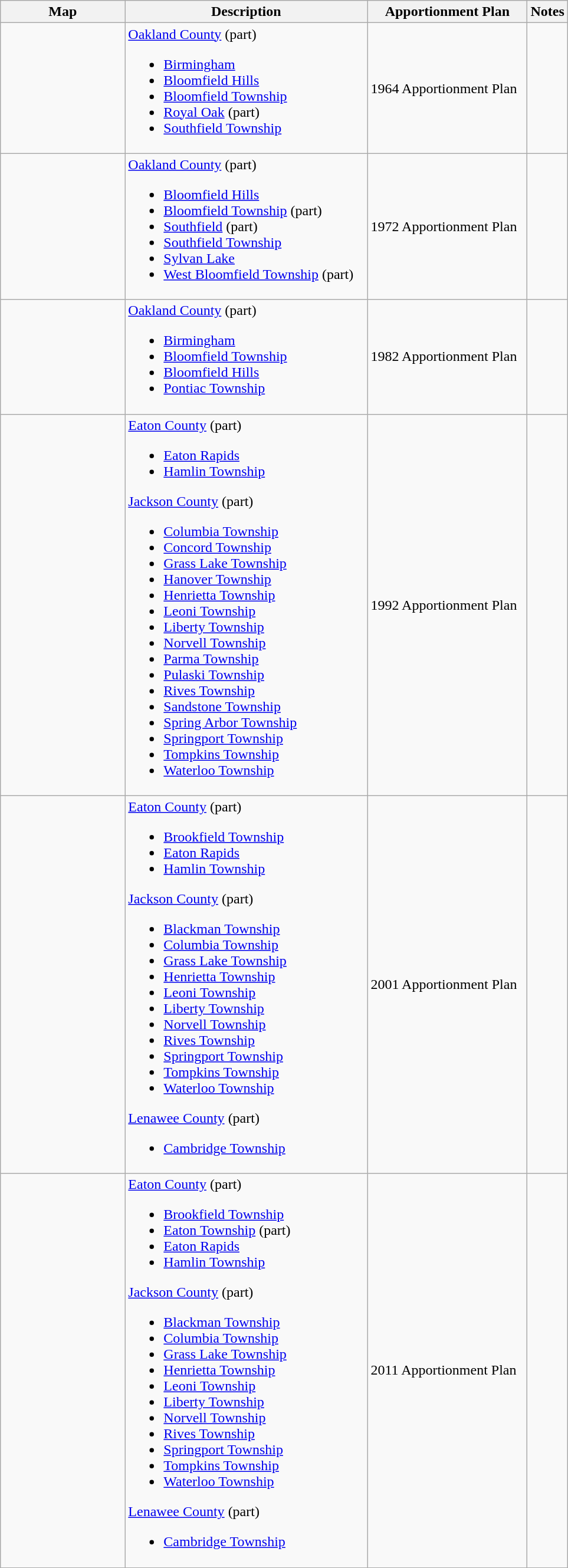<table class="wikitable sortable">
<tr>
<th style="width:100pt;">Map</th>
<th style="width:200pt;">Description</th>
<th style="width:130pt;">Apportionment Plan</th>
<th style="width:15pt;">Notes</th>
</tr>
<tr>
<td></td>
<td><a href='#'>Oakland County</a> (part)<br><ul><li><a href='#'>Birmingham</a></li><li><a href='#'>Bloomfield Hills</a></li><li><a href='#'>Bloomfield Township</a></li><li><a href='#'>Royal Oak</a> (part)</li><li><a href='#'>Southfield Township</a></li></ul></td>
<td>1964 Apportionment Plan</td>
<td></td>
</tr>
<tr>
<td></td>
<td><a href='#'>Oakland County</a> (part)<br><ul><li><a href='#'>Bloomfield Hills</a></li><li><a href='#'>Bloomfield Township</a> (part)</li><li><a href='#'>Southfield</a> (part)</li><li><a href='#'>Southfield Township</a></li><li><a href='#'>Sylvan Lake</a></li><li><a href='#'>West Bloomfield Township</a> (part)</li></ul></td>
<td>1972 Apportionment Plan</td>
<td></td>
</tr>
<tr>
<td></td>
<td><a href='#'>Oakland County</a> (part)<br><ul><li><a href='#'>Birmingham</a></li><li><a href='#'>Bloomfield Township</a></li><li><a href='#'>Bloomfield Hills</a></li><li><a href='#'>Pontiac Township</a></li></ul></td>
<td>1982 Apportionment Plan</td>
<td></td>
</tr>
<tr>
<td></td>
<td><a href='#'>Eaton County</a> (part)<br><ul><li><a href='#'>Eaton Rapids</a></li><li><a href='#'>Hamlin Township</a></li></ul><a href='#'>Jackson County</a> (part)<ul><li><a href='#'>Columbia Township</a></li><li><a href='#'>Concord Township</a></li><li><a href='#'>Grass Lake Township</a></li><li><a href='#'>Hanover Township</a></li><li><a href='#'>Henrietta Township</a></li><li><a href='#'>Leoni Township</a></li><li><a href='#'>Liberty Township</a></li><li><a href='#'>Norvell Township</a></li><li><a href='#'>Parma Township</a></li><li><a href='#'>Pulaski Township</a></li><li><a href='#'>Rives Township</a></li><li><a href='#'>Sandstone Township</a></li><li><a href='#'>Spring Arbor Township</a></li><li><a href='#'>Springport Township</a></li><li><a href='#'>Tompkins Township</a></li><li><a href='#'>Waterloo Township</a></li></ul></td>
<td>1992 Apportionment Plan</td>
<td></td>
</tr>
<tr>
<td></td>
<td><a href='#'>Eaton County</a> (part)<br><ul><li><a href='#'>Brookfield Township</a></li><li><a href='#'>Eaton Rapids</a></li><li><a href='#'>Hamlin Township</a></li></ul><a href='#'>Jackson County</a> (part)<ul><li><a href='#'>Blackman Township</a></li><li><a href='#'>Columbia Township</a></li><li><a href='#'>Grass Lake Township</a></li><li><a href='#'>Henrietta Township</a></li><li><a href='#'>Leoni Township</a></li><li><a href='#'>Liberty Township</a></li><li><a href='#'>Norvell Township</a></li><li><a href='#'>Rives Township</a></li><li><a href='#'>Springport Township</a></li><li><a href='#'>Tompkins Township</a></li><li><a href='#'>Waterloo Township</a></li></ul><a href='#'>Lenawee County</a> (part)<ul><li><a href='#'>Cambridge Township</a></li></ul></td>
<td>2001 Apportionment Plan</td>
<td></td>
</tr>
<tr>
<td></td>
<td><a href='#'>Eaton County</a> (part)<br><ul><li><a href='#'>Brookfield Township</a></li><li><a href='#'>Eaton Township</a> (part)</li><li><a href='#'>Eaton Rapids</a></li><li><a href='#'>Hamlin Township</a></li></ul><a href='#'>Jackson County</a> (part)<ul><li><a href='#'>Blackman Township</a></li><li><a href='#'>Columbia Township</a></li><li><a href='#'>Grass Lake Township</a></li><li><a href='#'>Henrietta Township</a></li><li><a href='#'>Leoni Township</a></li><li><a href='#'>Liberty Township</a></li><li><a href='#'>Norvell Township</a></li><li><a href='#'>Rives Township</a></li><li><a href='#'>Springport Township</a></li><li><a href='#'>Tompkins Township</a></li><li><a href='#'>Waterloo Township</a></li></ul><a href='#'>Lenawee County</a> (part)<ul><li><a href='#'>Cambridge Township</a></li></ul></td>
<td>2011 Apportionment Plan</td>
<td></td>
</tr>
<tr>
</tr>
</table>
